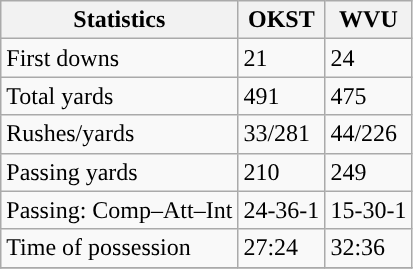<table class="wikitable" style="float: left;">
<tr>
<th>Statistics</th>
<th>OKST</th>
<th>WVU</th>
</tr>
<tr>
<td>First downs</td>
<td>21</td>
<td>24</td>
</tr>
<tr>
<td>Total yards</td>
<td>491</td>
<td>475</td>
</tr>
<tr>
<td>Rushes/yards</td>
<td>33/281</td>
<td>44/226</td>
</tr>
<tr>
<td>Passing yards</td>
<td>210</td>
<td>249</td>
</tr>
<tr>
<td>Passing: Comp–Att–Int</td>
<td>24-36-1</td>
<td>15-30-1</td>
</tr>
<tr>
<td>Time of possession</td>
<td>27:24</td>
<td>32:36</td>
</tr>
<tr>
</tr>
</table>
